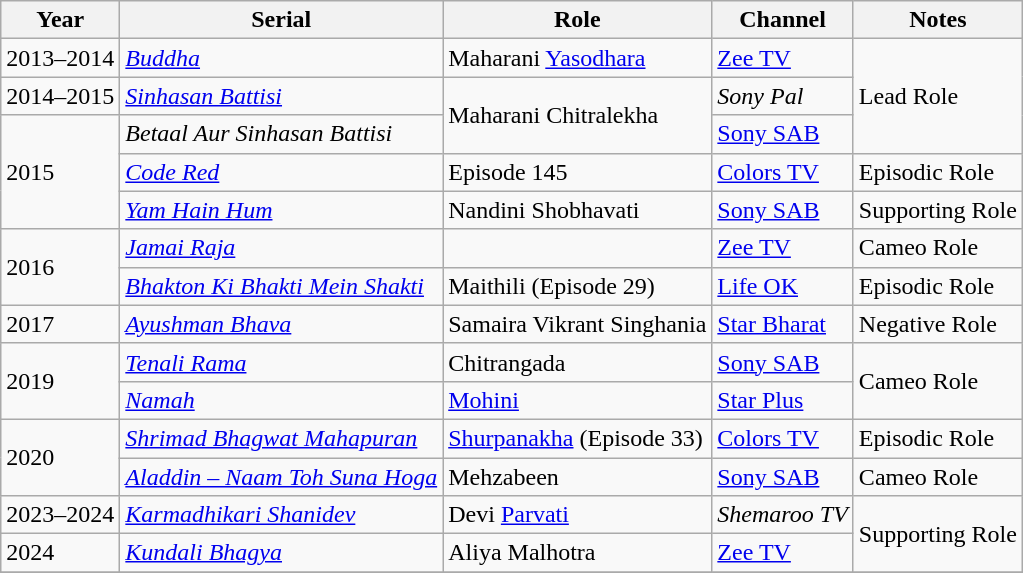<table class="wikitable sortable">
<tr>
<th>Year</th>
<th>Serial</th>
<th>Role</th>
<th>Channel</th>
<th>Notes</th>
</tr>
<tr>
<td>2013–2014</td>
<td><em><a href='#'> Buddha</a></em></td>
<td>Maharani <a href='#'>Yasodhara</a></td>
<td><a href='#'>Zee TV</a></td>
<td rowspan = "3">Lead Role</td>
</tr>
<tr>
<td>2014–2015</td>
<td><em><a href='#'>Sinhasan Battisi</a></em> </td>
<td rowspan = "2">Maharani Chitralekha</td>
<td><em>Sony Pal</em></td>
</tr>
<tr>
<td rowspan = "3">2015</td>
<td><em>Betaal Aur Sinhasan Battisi</em></td>
<td><a href='#'>Sony SAB</a></td>
</tr>
<tr>
<td><em><a href='#'>Code Red</a></em></td>
<td>Episode 145</td>
<td><a href='#'>Colors TV</a></td>
<td>Episodic Role</td>
</tr>
<tr>
<td><em><a href='#'>Yam Hain Hum</a></em></td>
<td>Nandini Shobhavati</td>
<td><a href='#'>Sony SAB</a></td>
<td>Supporting Role</td>
</tr>
<tr>
<td rowspan = "2">2016</td>
<td><em><a href='#'>Jamai Raja</a></em></td>
<td></td>
<td><a href='#'>Zee TV</a></td>
<td>Cameo Role</td>
</tr>
<tr>
<td><em><a href='#'>Bhakton Ki Bhakti Mein Shakti</a></em></td>
<td>Maithili (Episode 29)</td>
<td><a href='#'>Life OK</a></td>
<td>Episodic Role</td>
</tr>
<tr>
<td>2017</td>
<td><em> <a href='#'> Ayushman Bhava</a></em></td>
<td>Samaira Vikrant Singhania</td>
<td><a href='#'>Star Bharat</a></td>
<td>Negative Role</td>
</tr>
<tr>
<td rowspan = "2">2019</td>
<td><em> <a href='#'> Tenali Rama</a></em></td>
<td>Chitrangada</td>
<td><a href='#'>Sony SAB</a></td>
<td rowspan = "2">Cameo Role</td>
</tr>
<tr>
<td><em><a href='#'>Namah</a></em></td>
<td><a href='#'>Mohini</a></td>
<td><a href='#'>Star Plus</a></td>
</tr>
<tr>
<td rowspan = "2">2020</td>
<td><em><a href='#'>Shrimad Bhagwat Mahapuran</a></em></td>
<td><a href='#'>Shurpanakha</a> (Episode 33)</td>
<td><a href='#'>Colors TV</a></td>
<td>Episodic Role</td>
</tr>
<tr>
<td><em><a href='#'>Aladdin – Naam Toh Suna Hoga</a></em></td>
<td>Mehzabeen</td>
<td><a href='#'>Sony SAB</a></td>
<td>Cameo Role</td>
</tr>
<tr>
<td>2023–2024</td>
<td><em><a href='#'>Karmadhikari Shanidev</a></em></td>
<td>Devi <a href='#'>Parvati</a></td>
<td><em>Shemaroo TV</em></td>
<td rowspan = "2">Supporting Role</td>
</tr>
<tr>
<td>2024</td>
<td><em><a href='#'>Kundali Bhagya</a></em></td>
<td>Aliya Malhotra</td>
<td><a href='#'>Zee TV</a></td>
</tr>
<tr>
</tr>
</table>
